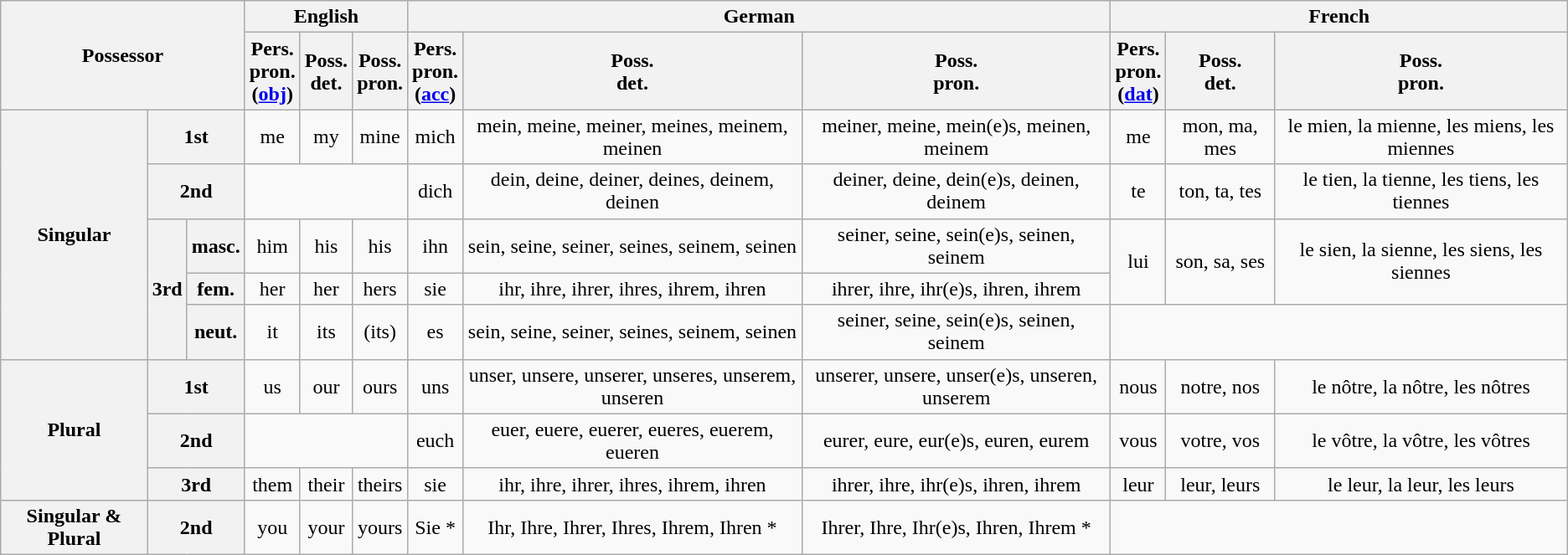<table class="wikitable" border="1" style="text-align: center">
<tr>
<th rowspan="2" colspan="3">Possessor</th>
<th colspan="3">English</th>
<th colspan="3">German</th>
<th colspan="3">French</th>
</tr>
<tr>
<th>Pers.<br>pron.<br>(<a href='#'>obj</a>)</th>
<th>Poss.<br>det.</th>
<th>Poss.<br>pron.</th>
<th>Pers.<br>pron.<br>(<a href='#'>acc</a>)</th>
<th>Poss.<br>det.</th>
<th>Poss.<br>pron.</th>
<th>Pers.<br>pron.<br>(<a href='#'>dat</a>)</th>
<th>Poss.<br>det.</th>
<th>Poss.<br>pron.</th>
</tr>
<tr>
<th rowspan="5">Singular</th>
<th colspan="2">1st</th>
<td>me</td>
<td>my</td>
<td>mine</td>
<td>mich</td>
<td>mein, meine, meiner, meines, meinem, meinen</td>
<td>meiner, meine, mein(e)s, meinen, meinem</td>
<td>me</td>
<td>mon, ma, mes</td>
<td>le mien, la mienne, les miens, les miennes</td>
</tr>
<tr>
<th colspan="2">2nd</th>
<td colspan="3"></td>
<td>dich</td>
<td>dein, deine, deiner, deines, deinem, deinen</td>
<td>deiner, deine, dein(e)s, deinen, deinem</td>
<td>te</td>
<td>ton, ta, tes</td>
<td>le tien, la tienne, les tiens, les tiennes</td>
</tr>
<tr>
<th rowspan="3">3rd</th>
<th>masc.</th>
<td>him</td>
<td>his</td>
<td>his</td>
<td>ihn</td>
<td>sein, seine, seiner, seines, seinem, seinen</td>
<td>seiner, seine, sein(e)s, seinen, seinem</td>
<td rowspan="2">lui</td>
<td rowspan="2">son, sa, ses</td>
<td rowspan="2">le sien, la sienne, les siens, les siennes</td>
</tr>
<tr>
<th>fem.</th>
<td>her</td>
<td>her</td>
<td>hers</td>
<td>sie</td>
<td>ihr, ihre, ihrer, ihres, ihrem, ihren</td>
<td>ihrer, ihre, ihr(e)s, ihren, ihrem</td>
</tr>
<tr>
<th>neut.</th>
<td>it</td>
<td>its</td>
<td>(its)</td>
<td>es</td>
<td>sein, seine, seiner, seines, seinem, seinen</td>
<td>seiner, seine, sein(e)s, seinen, seinem</td>
<td colspan="3"> </td>
</tr>
<tr>
<th rowspan="3">Plural</th>
<th colspan="2">1st</th>
<td>us</td>
<td>our</td>
<td>ours</td>
<td>uns</td>
<td>unser, unsere, unserer, unseres, unserem, unseren</td>
<td>unserer, unsere, unser(e)s, unseren, unserem</td>
<td>nous</td>
<td>notre, nos</td>
<td>le nôtre, la nôtre, les nôtres</td>
</tr>
<tr>
<th colspan="2">2nd</th>
<td colspan="3"></td>
<td>euch</td>
<td>euer, euere, euerer, eueres, euerem, eueren</td>
<td>eurer, eure, eur(e)s, euren, eurem</td>
<td>vous</td>
<td>votre, vos</td>
<td>le vôtre, la vôtre, les vôtres</td>
</tr>
<tr>
<th colspan="2">3rd</th>
<td>them</td>
<td>their</td>
<td>theirs</td>
<td>sie</td>
<td>ihr, ihre, ihrer, ihres, ihrem, ihren</td>
<td>ihrer, ihre, ihr(e)s, ihren, ihrem</td>
<td>leur</td>
<td>leur, leurs</td>
<td>le leur, la leur, les leurs</td>
</tr>
<tr>
<th rowspan="3">Singular & Plural</th>
<th colspan="2">2nd</th>
<td>you</td>
<td>your</td>
<td>yours</td>
<td>Sie *</td>
<td>Ihr, Ihre, Ihrer, Ihres, Ihrem, Ihren *</td>
<td>Ihrer, Ihre, Ihr(e)s, Ihren, Ihrem *</td>
<td colspan="3"></td>
</tr>
</table>
